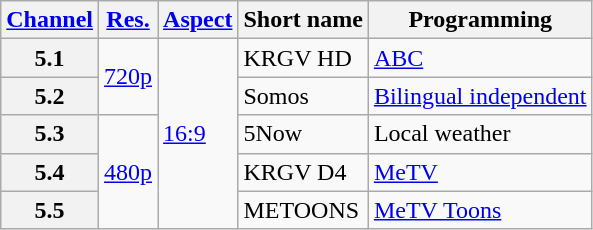<table class="wikitable">
<tr>
<th scope = "col"><a href='#'>Channel</a></th>
<th scope = "col"><a href='#'>Res.</a></th>
<th scope = "col"><a href='#'>Aspect</a></th>
<th scope = "col">Short name</th>
<th scope = "col">Programming</th>
</tr>
<tr>
<th scope = "row">5.1</th>
<td rowspan=2><a href='#'>720p</a></td>
<td rowspan=5><a href='#'>16:9</a></td>
<td>KRGV HD</td>
<td><a href='#'>ABC</a></td>
</tr>
<tr>
<th scope = "row">5.2</th>
<td>Somos</td>
<td><a href='#'>Bilingual independent</a></td>
</tr>
<tr>
<th scope = "row">5.3</th>
<td rowspan=3><a href='#'>480p</a></td>
<td>5Now</td>
<td>Local weather</td>
</tr>
<tr>
<th scope = "row">5.4</th>
<td>KRGV D4</td>
<td><a href='#'>MeTV</a></td>
</tr>
<tr>
<th scope = "row">5.5</th>
<td>METOONS</td>
<td><a href='#'>MeTV Toons</a></td>
</tr>
</table>
